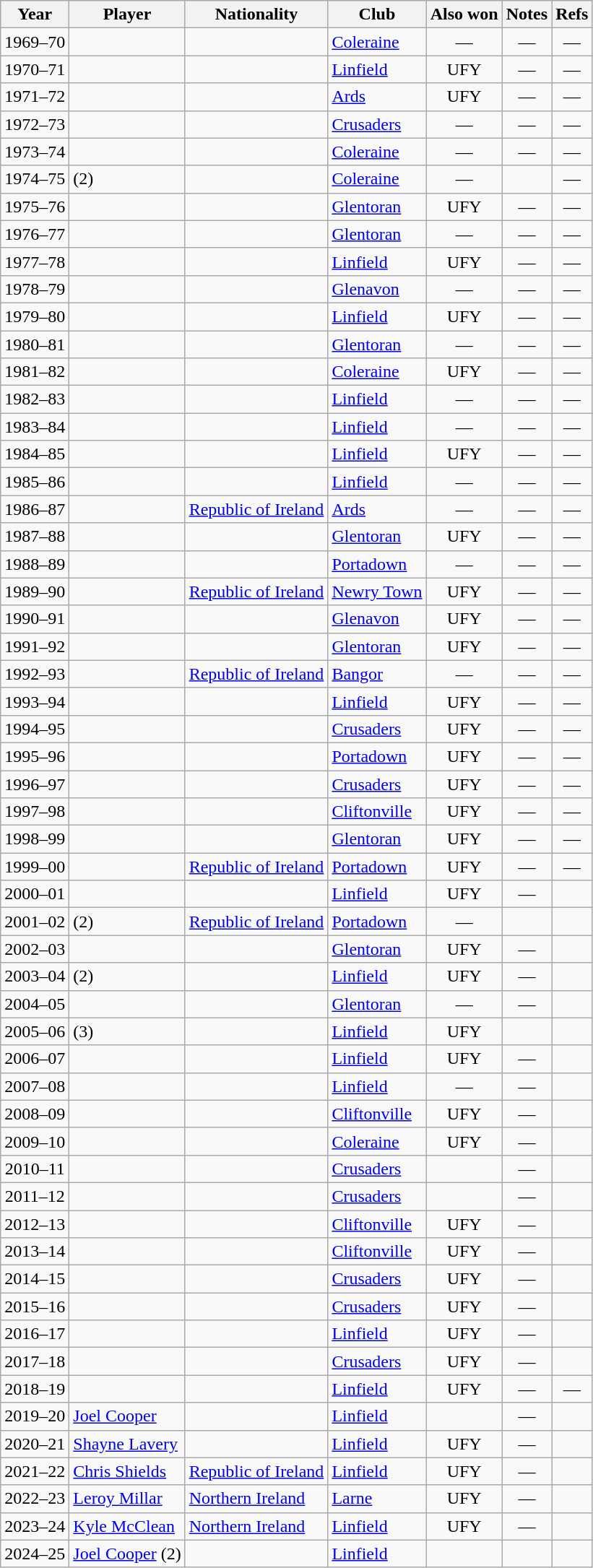<table class="wikitable sortable" style="text-align:center;">
<tr>
<th>Year</th>
<th>Player</th>
<th>Nationality</th>
<th>Club</th>
<th>Also won</th>
<th class="unsortable">Notes</th>
<th class="unsortable">Refs</th>
</tr>
<tr>
<td>1969–70</td>
<td align=left></td>
<td align=left></td>
<td align=left><a href='#'>Coleraine</a></td>
<td>—</td>
<td>—</td>
<td>—</td>
</tr>
<tr>
<td>1970–71</td>
<td align=left></td>
<td align=left></td>
<td align=left><a href='#'>Linfield</a></td>
<td>UFY</td>
<td>—</td>
<td>—</td>
</tr>
<tr>
<td>1971–72</td>
<td align=left></td>
<td align=left></td>
<td align=left><a href='#'>Ards</a></td>
<td>UFY</td>
<td>—</td>
<td>—</td>
</tr>
<tr>
<td>1972–73</td>
<td align=left></td>
<td align=left></td>
<td align=left><a href='#'>Crusaders</a></td>
<td>—</td>
<td>—</td>
<td>—</td>
</tr>
<tr>
<td>1973–74</td>
<td align=left></td>
<td align=left></td>
<td align=left><a href='#'>Coleraine</a></td>
<td>—</td>
<td>—</td>
<td>—</td>
</tr>
<tr>
<td>1974–75</td>
<td align=left> (2)</td>
<td align=left></td>
<td align=left><a href='#'>Coleraine</a></td>
<td>—</td>
<td></td>
<td>—</td>
</tr>
<tr>
<td>1975–76</td>
<td align=left></td>
<td align=left></td>
<td align=left><a href='#'>Glentoran</a></td>
<td>UFY</td>
<td>—</td>
<td>—</td>
</tr>
<tr>
<td>1976–77</td>
<td align=left></td>
<td align=left></td>
<td align=left><a href='#'>Glentoran</a></td>
<td>—</td>
<td>—</td>
<td>—</td>
</tr>
<tr>
<td>1977–78</td>
<td align=left></td>
<td align=left></td>
<td align=left><a href='#'>Linfield</a></td>
<td>UFY</td>
<td>—</td>
<td>—</td>
</tr>
<tr>
<td>1978–79</td>
<td align=left></td>
<td align=left></td>
<td align=left><a href='#'>Glenavon</a></td>
<td>—</td>
<td>—</td>
<td>—</td>
</tr>
<tr>
<td>1979–80</td>
<td align=left></td>
<td align=left></td>
<td align=left><a href='#'>Linfield</a></td>
<td>UFY</td>
<td>—</td>
<td>—</td>
</tr>
<tr>
<td>1980–81</td>
<td align=left></td>
<td align=left></td>
<td align=left><a href='#'>Glentoran</a></td>
<td>—</td>
<td>—</td>
<td>—</td>
</tr>
<tr>
<td>1981–82</td>
<td align=left></td>
<td align=left></td>
<td align=left><a href='#'>Coleraine</a></td>
<td>UFY</td>
<td>—</td>
<td>—</td>
</tr>
<tr>
<td>1982–83</td>
<td align=left></td>
<td align=left></td>
<td align=left><a href='#'>Linfield</a></td>
<td>—</td>
<td>—</td>
<td>—</td>
</tr>
<tr>
<td>1983–84</td>
<td align=left></td>
<td align=left></td>
<td align=left><a href='#'>Linfield</a></td>
<td>—</td>
<td>—</td>
<td>—</td>
</tr>
<tr>
<td>1984–85</td>
<td align=left></td>
<td align=left></td>
<td align=left><a href='#'>Linfield</a></td>
<td>UFY</td>
<td>—</td>
<td>—</td>
</tr>
<tr>
<td>1985–86</td>
<td align=left></td>
<td align=left></td>
<td align=left><a href='#'>Linfield</a></td>
<td>—</td>
<td>—</td>
<td>—</td>
</tr>
<tr>
<td>1986–87</td>
<td align=left></td>
<td align=left> <a href='#'>Republic of Ireland</a></td>
<td align=left><a href='#'>Ards</a></td>
<td>—</td>
<td>—</td>
<td>—</td>
</tr>
<tr>
<td>1987–88</td>
<td align=left></td>
<td align=left></td>
<td align=left><a href='#'>Glentoran</a></td>
<td>UFY</td>
<td>—</td>
<td>—</td>
</tr>
<tr>
<td>1988–89</td>
<td align=left></td>
<td align=left></td>
<td align=left><a href='#'>Portadown</a></td>
<td>—</td>
<td>—</td>
<td>—</td>
</tr>
<tr>
<td>1989–90</td>
<td align=left></td>
<td align=left> <a href='#'>Republic of Ireland</a></td>
<td align=left><a href='#'>Newry Town</a></td>
<td>UFY</td>
<td>—</td>
<td>—</td>
</tr>
<tr>
<td>1990–91</td>
<td align=left></td>
<td align=left></td>
<td align=left><a href='#'>Glenavon</a></td>
<td>UFY</td>
<td>—</td>
<td>—</td>
</tr>
<tr>
<td>1991–92</td>
<td align=left></td>
<td align=left></td>
<td align=left><a href='#'>Glentoran</a></td>
<td>UFY</td>
<td>—</td>
<td>—</td>
</tr>
<tr>
<td>1992–93</td>
<td align=left></td>
<td align=left> <a href='#'>Republic of Ireland</a></td>
<td align=left><a href='#'>Bangor</a></td>
<td>—</td>
<td>—</td>
<td>—</td>
</tr>
<tr>
<td>1993–94</td>
<td align=left></td>
<td align=left></td>
<td align=left><a href='#'>Linfield</a></td>
<td>UFY</td>
<td>—</td>
<td>—</td>
</tr>
<tr>
<td>1994–95</td>
<td align=left></td>
<td align=left></td>
<td align=left><a href='#'>Crusaders</a></td>
<td>UFY</td>
<td>—</td>
<td>—</td>
</tr>
<tr>
<td>1995–96</td>
<td align=left></td>
<td align=left></td>
<td align=left><a href='#'>Portadown</a></td>
<td>UFY</td>
<td>—</td>
<td>—</td>
</tr>
<tr>
<td>1996–97</td>
<td align=left></td>
<td align=left></td>
<td align=left><a href='#'>Crusaders</a></td>
<td>UFY</td>
<td>—</td>
<td>—</td>
</tr>
<tr>
<td>1997–98</td>
<td align=left></td>
<td align=left></td>
<td align=left><a href='#'>Cliftonville</a></td>
<td>UFY</td>
<td>—</td>
<td>—</td>
</tr>
<tr>
<td>1998–99</td>
<td align=left></td>
<td align=left></td>
<td align=left><a href='#'>Glentoran</a></td>
<td>UFY</td>
<td>—</td>
<td>—</td>
</tr>
<tr>
<td>1999–00</td>
<td align=left></td>
<td align=left> <a href='#'>Republic of Ireland</a></td>
<td align=left><a href='#'>Portadown</a></td>
<td>UFY</td>
<td>—</td>
<td>—</td>
</tr>
<tr>
<td>2000–01</td>
<td align=left></td>
<td align=left></td>
<td align=left><a href='#'>Linfield</a></td>
<td>UFY</td>
<td>—</td>
<td></td>
</tr>
<tr>
<td>2001–02</td>
<td align=left> (2)</td>
<td align=left> <a href='#'>Republic of Ireland</a></td>
<td align=left><a href='#'>Portadown</a></td>
<td>—</td>
<td></td>
<td></td>
</tr>
<tr>
<td>2002–03</td>
<td align=left></td>
<td align=left></td>
<td align=left><a href='#'>Glentoran</a></td>
<td>UFY</td>
<td>—</td>
<td></td>
</tr>
<tr>
<td>2003–04</td>
<td align=left> (2)</td>
<td align=left></td>
<td align=left><a href='#'>Linfield</a></td>
<td>UFY</td>
<td>—</td>
<td></td>
</tr>
<tr>
<td>2004–05</td>
<td align=left></td>
<td align=left></td>
<td align=left><a href='#'>Glentoran</a></td>
<td>—</td>
<td>—</td>
<td></td>
</tr>
<tr>
<td>2005–06</td>
<td align=left> (3)</td>
<td align=left></td>
<td align=left><a href='#'>Linfield</a></td>
<td>UFY</td>
<td></td>
<td></td>
</tr>
<tr>
<td>2006–07</td>
<td align=left></td>
<td align=left></td>
<td align=left><a href='#'>Linfield</a></td>
<td>UFY</td>
<td>—</td>
<td></td>
</tr>
<tr>
<td>2007–08</td>
<td align=left></td>
<td align=left></td>
<td align=left><a href='#'>Linfield</a></td>
<td>—</td>
<td>—</td>
<td></td>
</tr>
<tr>
<td>2008–09</td>
<td align=left></td>
<td align=left></td>
<td align=left><a href='#'>Cliftonville</a></td>
<td>UFY</td>
<td>—</td>
<td></td>
</tr>
<tr>
<td>2009–10</td>
<td align=left></td>
<td align=left></td>
<td align=left><a href='#'>Coleraine</a></td>
<td>UFY</td>
<td>—</td>
<td></td>
</tr>
<tr>
<td>2010–11</td>
<td align=left></td>
<td align=left></td>
<td align=left><a href='#'>Crusaders</a></td>
<td></td>
<td>—</td>
<td></td>
</tr>
<tr>
<td>2011–12</td>
<td align=left></td>
<td align=left></td>
<td align=left><a href='#'>Crusaders</a></td>
<td></td>
<td>—</td>
<td></td>
</tr>
<tr>
<td>2012–13</td>
<td align=left></td>
<td align=left></td>
<td align=left><a href='#'>Cliftonville</a></td>
<td>UFY</td>
<td>—</td>
<td></td>
</tr>
<tr>
<td>2013–14</td>
<td align=left></td>
<td align=left></td>
<td align=left><a href='#'>Cliftonville</a></td>
<td>UFY</td>
<td>—</td>
<td></td>
</tr>
<tr>
<td>2014–15</td>
<td align=left></td>
<td align=left></td>
<td align=left><a href='#'>Crusaders</a></td>
<td>UFY</td>
<td>—</td>
<td></td>
</tr>
<tr>
<td>2015–16</td>
<td align=left></td>
<td align=left></td>
<td align=left><a href='#'>Crusaders</a></td>
<td>UFY</td>
<td>—</td>
<td></td>
</tr>
<tr>
<td>2016–17</td>
<td align=left></td>
<td align=left></td>
<td align=left><a href='#'>Linfield</a></td>
<td>UFY</td>
<td>—</td>
<td></td>
</tr>
<tr>
<td>2017–18</td>
<td align=left></td>
<td align=left></td>
<td align=left><a href='#'>Crusaders</a></td>
<td>UFY</td>
<td>—</td>
<td></td>
</tr>
<tr>
<td>2018–19</td>
<td align=left></td>
<td align=left></td>
<td align=left><a href='#'>Linfield</a></td>
<td>UFY</td>
<td>—</td>
<td>—</td>
</tr>
<tr>
<td>2019–20</td>
<td align=left><a href='#'>Joel Cooper</a></td>
<td align=left></td>
<td align=left><a href='#'>Linfield</a></td>
<td></td>
<td>—</td>
<td></td>
</tr>
<tr>
<td>2020–21</td>
<td align=left><a href='#'>Shayne Lavery</a></td>
<td align=left></td>
<td align=left><a href='#'>Linfield</a></td>
<td>UFY</td>
<td>—</td>
<td></td>
</tr>
<tr>
<td>2021–22</td>
<td align=left><a href='#'>Chris Shields</a></td>
<td align=left> <a href='#'>Republic of Ireland</a></td>
<td align=left><a href='#'>Linfield</a></td>
<td>UFY</td>
<td>—</td>
<td></td>
</tr>
<tr>
<td>2022–23</td>
<td align=left><a href='#'>Leroy Millar</a></td>
<td align=left> <a href='#'>Northern Ireland</a></td>
<td align=left><a href='#'>Larne</a></td>
<td>UFY</td>
<td>—</td>
<td></td>
</tr>
<tr>
<td>2023–24</td>
<td align=left><a href='#'>Kyle McClean</a></td>
<td align=left> <a href='#'>Northern Ireland</a></td>
<td align=left><a href='#'>Linfield</a></td>
<td>UFY</td>
<td>—</td>
<td></td>
</tr>
<tr>
<td>2024–25</td>
<td align=left><a href='#'>Joel Cooper</a> (2)</td>
<td align=left></td>
<td align=left><a href='#'>Linfield</a></td>
<td></td>
<td></td>
<td></td>
</tr>
</table>
